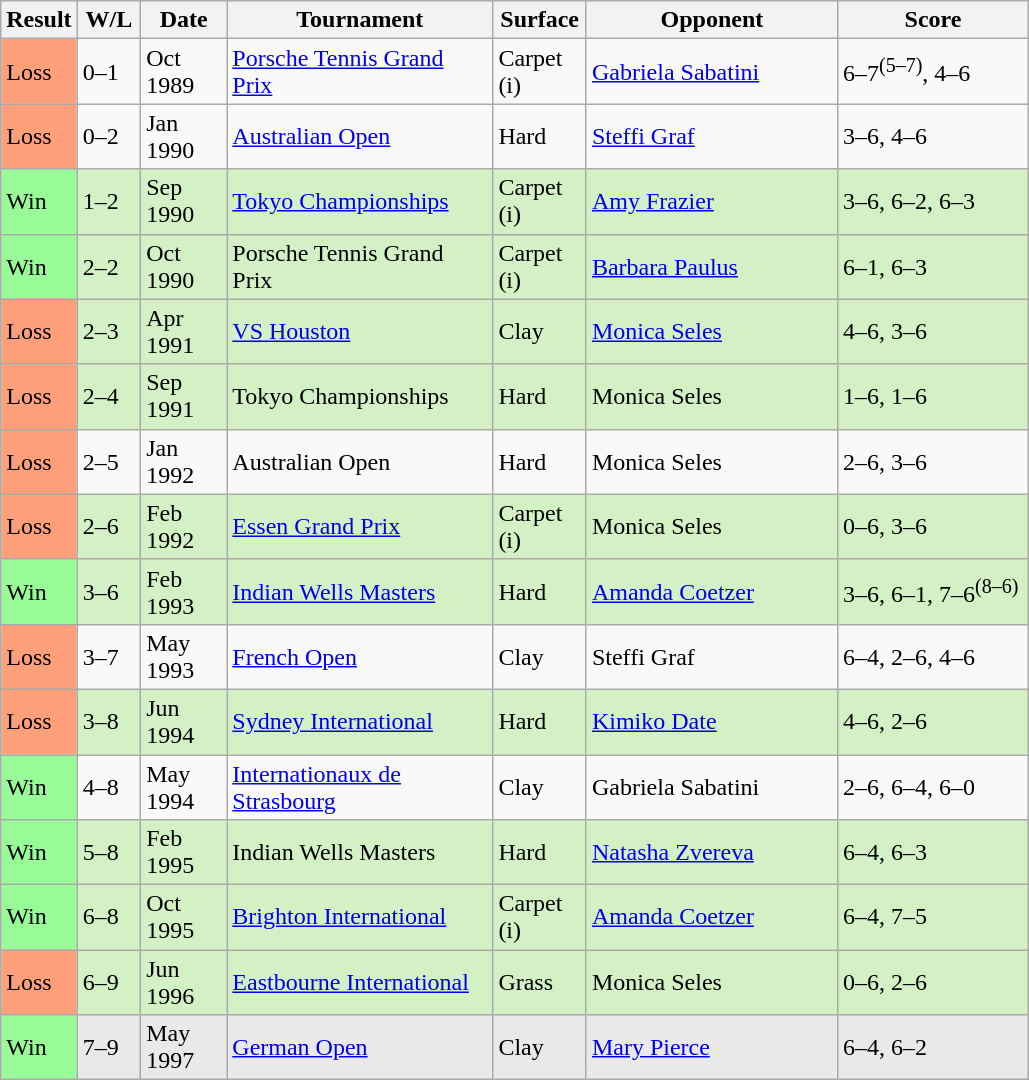<table class="sortable wikitable">
<tr>
<th>Result</th>
<th style="width:35px" class="unsortable">W/L</th>
<th style="width:50px">Date</th>
<th style="width:170px">Tournament</th>
<th style="width:55px">Surface</th>
<th style="width:160px">Opponent</th>
<th style="width:120px" class="unsortable">Score</th>
</tr>
<tr>
<td style="background:#ffa07a;">Loss</td>
<td>0–1</td>
<td>Oct 1989</td>
<td><a href='#'>Porsche Tennis Grand Prix</a></td>
<td>Carpet (i)</td>
<td> <a href='#'>Gabriela Sabatini</a></td>
<td>6–7<sup>(5–7)</sup>, 4–6</td>
</tr>
<tr bstyle="background:#f3e6d7;">
<td style="background:#ffa07a;">Loss</td>
<td>0–2</td>
<td>Jan 1990</td>
<td><a href='#'>Australian Open</a></td>
<td>Hard</td>
<td> <a href='#'>Steffi Graf</a></td>
<td>3–6, 4–6</td>
</tr>
<tr style="background:#d4f1c5;">
<td style="background:#98fb98;">Win</td>
<td>1–2</td>
<td>Sep 1990</td>
<td><a href='#'>Tokyo Championships</a></td>
<td>Carpet (i)</td>
<td> <a href='#'>Amy Frazier</a></td>
<td>3–6, 6–2, 6–3</td>
</tr>
<tr style="background:#d4f1c5;">
<td style="background:#98fb98;">Win</td>
<td>2–2</td>
<td>Oct 1990</td>
<td>Porsche Tennis Grand Prix</td>
<td>Carpet (i)</td>
<td> <a href='#'>Barbara Paulus</a></td>
<td>6–1, 6–3</td>
</tr>
<tr style="background:#d4f1c5;">
<td style="background:#ffa07a;">Loss</td>
<td>2–3</td>
<td>Apr 1991</td>
<td><a href='#'>VS Houston</a></td>
<td>Clay</td>
<td> <a href='#'>Monica Seles</a></td>
<td>4–6, 3–6</td>
</tr>
<tr style="background:#d4f1c5;">
<td style="background:#ffa07a;">Loss</td>
<td>2–4</td>
<td>Sep 1991</td>
<td>Tokyo Championships</td>
<td>Hard</td>
<td> Monica Seles</td>
<td>1–6, 1–6</td>
</tr>
<tr bstyle="background:#f3e6d7;">
<td style="background:#ffa07a;">Loss</td>
<td>2–5</td>
<td>Jan 1992</td>
<td>Australian Open</td>
<td>Hard</td>
<td> Monica Seles</td>
<td>2–6, 3–6</td>
</tr>
<tr style="background:#d4f1c5;">
<td style="background:#ffa07a;">Loss</td>
<td>2–6</td>
<td>Feb 1992</td>
<td><a href='#'>Essen Grand Prix</a></td>
<td>Carpet (i)</td>
<td> Monica Seles</td>
<td>0–6, 3–6</td>
</tr>
<tr style="background:#d4f1c5;">
<td style="background:#98fb98;">Win</td>
<td>3–6</td>
<td>Feb 1993</td>
<td><a href='#'>Indian Wells Masters</a></td>
<td>Hard</td>
<td> <a href='#'>Amanda Coetzer</a></td>
<td>3–6, 6–1, 7–6<sup>(8–6)</sup></td>
</tr>
<tr bstyle="background:#f3e6d7;">
<td style="background:#ffa07a;">Loss</td>
<td>3–7</td>
<td>May 1993</td>
<td><a href='#'>French Open</a></td>
<td>Clay</td>
<td> Steffi Graf</td>
<td>6–4, 2–6, 4–6</td>
</tr>
<tr style="background:#d4f1c5;">
<td style="background:#ffa07a;">Loss</td>
<td>3–8</td>
<td>Jun 1994</td>
<td><a href='#'>Sydney International</a></td>
<td>Hard</td>
<td> <a href='#'>Kimiko Date</a></td>
<td>4–6, 2–6</td>
</tr>
<tr>
<td style="background:#98fb98;">Win</td>
<td>4–8</td>
<td>May 1994</td>
<td><a href='#'>Internationaux de Strasbourg</a></td>
<td>Clay</td>
<td> Gabriela Sabatini</td>
<td>2–6, 6–4, 6–0</td>
</tr>
<tr style="background:#d4f1c5;">
<td style="background:#98fb98;">Win</td>
<td>5–8</td>
<td>Feb 1995</td>
<td>Indian Wells Masters</td>
<td>Hard</td>
<td> <a href='#'>Natasha Zvereva</a></td>
<td>6–4, 6–3</td>
</tr>
<tr style="background:#d4f1c5;">
<td style="background:#98fb98;">Win</td>
<td>6–8</td>
<td>Oct 1995</td>
<td><a href='#'>Brighton International</a></td>
<td>Carpet (i)</td>
<td> <a href='#'>Amanda Coetzer</a></td>
<td>6–4, 7–5</td>
</tr>
<tr style="background:#d4f1c5;">
<td style="background:#ffa07a;">Loss</td>
<td>6–9</td>
<td>Jun 1996</td>
<td><a href='#'>Eastbourne International</a></td>
<td>Grass</td>
<td> Monica Seles</td>
<td>0–6, 2–6</td>
</tr>
<tr style="background:#e9e9e9;">
<td style="background:#98fb98;">Win</td>
<td>7–9</td>
<td>May 1997</td>
<td><a href='#'>German Open</a></td>
<td>Clay</td>
<td> <a href='#'>Mary Pierce</a></td>
<td>6–4, 6–2</td>
</tr>
</table>
